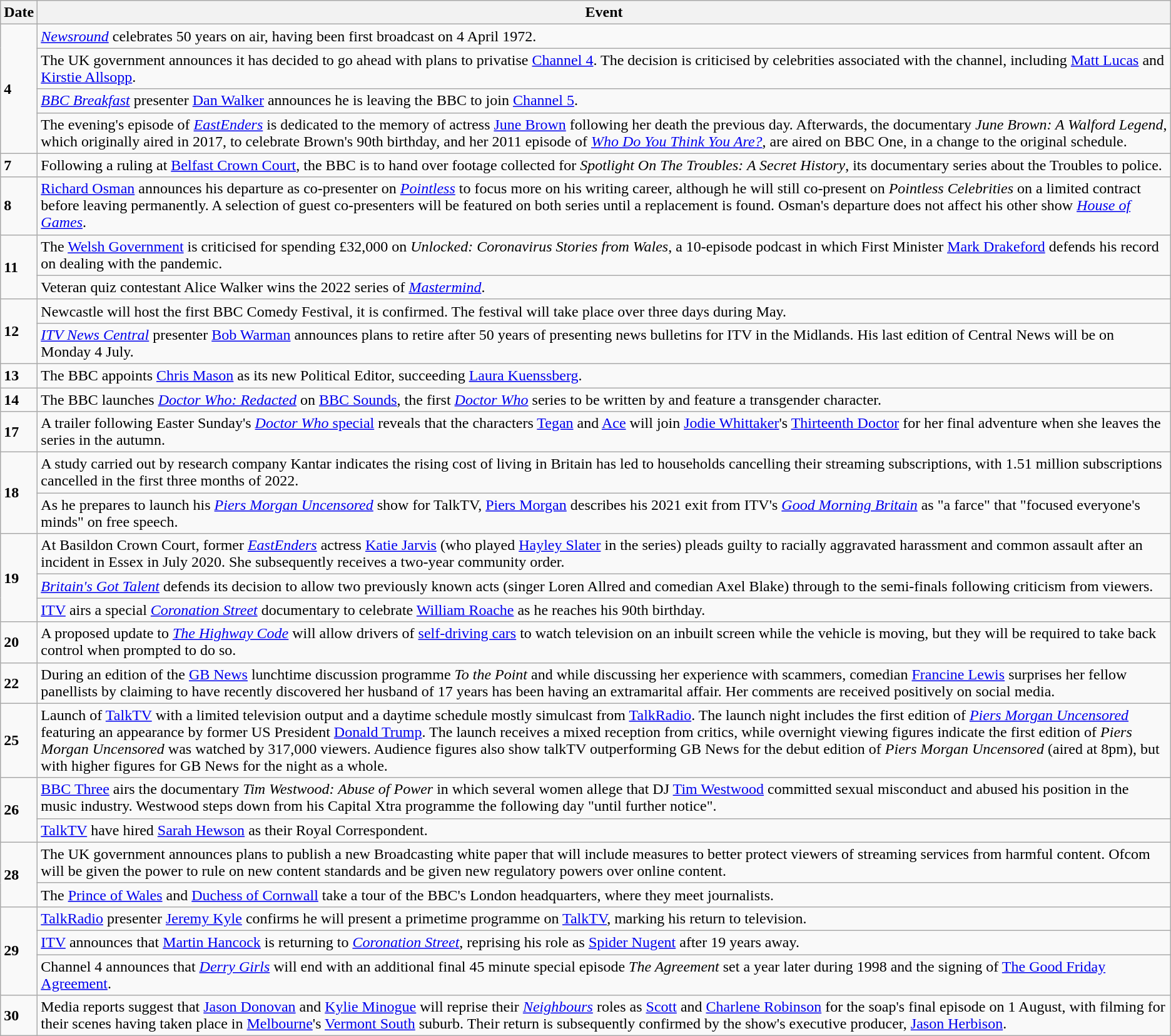<table class="wikitable">
<tr>
<th>Date</th>
<th>Event</th>
</tr>
<tr>
<td rowspan=4><strong>4</strong></td>
<td><em><a href='#'>Newsround</a></em> celebrates 50 years on air, having been first broadcast on 4 April 1972.</td>
</tr>
<tr>
<td>The UK government announces it has decided to go ahead with plans to privatise <a href='#'>Channel 4</a>. The decision is criticised by celebrities associated with the channel, including <a href='#'>Matt Lucas</a> and <a href='#'>Kirstie Allsopp</a>.</td>
</tr>
<tr>
<td><em><a href='#'>BBC Breakfast</a></em> presenter <a href='#'>Dan Walker</a> announces he is leaving the BBC to join <a href='#'>Channel 5</a>.</td>
</tr>
<tr>
<td>The evening's episode of <em><a href='#'>EastEnders</a></em> is dedicated to the memory of actress <a href='#'>June Brown</a> following her death the previous day. Afterwards, the documentary <em>June Brown: A Walford Legend</em>, which originally aired in 2017, to celebrate Brown's 90th birthday, and her 2011 episode of <em><a href='#'>Who Do You Think You Are?</a></em>, are aired on BBC One, in a change to the original schedule.</td>
</tr>
<tr>
<td><strong>7</strong></td>
<td>Following a ruling at <a href='#'>Belfast Crown Court</a>, the BBC is to hand over footage collected for <em>Spotlight On The Troubles: A Secret History</em>, its documentary series about the Troubles to police.</td>
</tr>
<tr>
<td><strong>8</strong></td>
<td><a href='#'>Richard Osman</a> announces his departure as co-presenter on <em><a href='#'>Pointless</a></em> to focus more on his writing career, although he will still co-present on <em>Pointless Celebrities</em> on a limited contract before leaving permanently. A selection of guest co-presenters will be featured on both series until a replacement is found. Osman's departure does not affect his other show <em><a href='#'>House of Games</a></em>.</td>
</tr>
<tr>
<td rowspan=2><strong>11</strong></td>
<td>The <a href='#'>Welsh Government</a> is criticised for spending £32,000 on <em>Unlocked: Coronavirus Stories from Wales</em>, a 10-episode podcast in which First Minister <a href='#'>Mark Drakeford</a> defends his record on dealing with the pandemic.</td>
</tr>
<tr>
<td>Veteran quiz contestant Alice Walker wins the 2022 series of <em><a href='#'>Mastermind</a></em>.</td>
</tr>
<tr>
<td rowspan=2><strong>12</strong></td>
<td>Newcastle will host the first BBC Comedy Festival, it is confirmed. The festival will take place over three days during May.</td>
</tr>
<tr>
<td><em><a href='#'>ITV News Central</a></em> presenter <a href='#'>Bob Warman</a> announces plans to retire after 50 years of presenting news bulletins for ITV in the Midlands. His last edition of Central News will be on Monday 4 July.</td>
</tr>
<tr>
<td><strong>13</strong></td>
<td>The BBC appoints <a href='#'>Chris Mason</a> as its new Political Editor, succeeding <a href='#'>Laura Kuenssberg</a>.</td>
</tr>
<tr>
<td><strong>14</strong></td>
<td>The BBC launches <em><a href='#'>Doctor Who: Redacted</a></em> on <a href='#'>BBC Sounds</a>, the first <em><a href='#'>Doctor Who</a></em> series to be written by and feature a transgender character.</td>
</tr>
<tr>
<td><strong>17</strong></td>
<td>A trailer following Easter Sunday's <a href='#'><em>Doctor Who</em> special</a> reveals that the characters <a href='#'>Tegan</a> and <a href='#'>Ace</a> will join <a href='#'>Jodie Whittaker</a>'s <a href='#'>Thirteenth Doctor</a> for her final adventure when she leaves the series in the autumn.</td>
</tr>
<tr>
<td rowspan="2"><strong>18</strong></td>
<td>A study carried out by research company Kantar indicates the rising cost of living in Britain has led to households cancelling their streaming subscriptions, with 1.51 million subscriptions cancelled in the first three months of 2022.</td>
</tr>
<tr>
<td>As he prepares to launch his <em><a href='#'>Piers Morgan Uncensored</a></em> show for TalkTV, <a href='#'>Piers Morgan</a> describes his 2021 exit from ITV's <em><a href='#'>Good Morning Britain</a></em> as "a farce" that "focused everyone's minds" on free speech.</td>
</tr>
<tr>
<td rowspan=3><strong>19</strong></td>
<td>At Basildon Crown Court, former <em><a href='#'>EastEnders</a></em> actress <a href='#'>Katie Jarvis</a> (who played <a href='#'>Hayley Slater</a> in the series) pleads guilty to racially aggravated harassment and common assault after an incident in Essex in July 2020. She subsequently receives a two-year community order.</td>
</tr>
<tr>
<td><em><a href='#'>Britain's Got Talent</a></em> defends its decision to allow two previously known acts (singer Loren Allred and comedian Axel Blake) through to the semi-finals following criticism from viewers.</td>
</tr>
<tr>
<td><a href='#'>ITV</a> airs a special <em><a href='#'>Coronation Street</a></em> documentary to celebrate <a href='#'>William Roache</a> as he reaches his 90th birthday.</td>
</tr>
<tr>
<td><strong>20</strong></td>
<td>A proposed update to <em><a href='#'>The Highway Code</a></em> will allow drivers of <a href='#'>self-driving cars</a> to watch television on an inbuilt screen while the vehicle is moving, but they will be required to take back control when prompted to do so.</td>
</tr>
<tr>
<td><strong>22</strong></td>
<td>During an edition of the <a href='#'>GB News</a> lunchtime discussion programme <em>To the Point</em> and while discussing her experience with scammers, comedian <a href='#'>Francine Lewis</a> surprises her fellow panellists by claiming to have recently discovered her husband of 17 years has been having an extramarital affair. Her comments are received positively on social media.</td>
</tr>
<tr>
<td><strong>25</strong></td>
<td>Launch of <a href='#'>TalkTV</a> with a limited television output and a daytime schedule mostly simulcast from <a href='#'>TalkRadio</a>. The launch night includes the first edition of <em><a href='#'>Piers Morgan Uncensored</a></em> featuring an appearance by former US President <a href='#'>Donald Trump</a>. The launch receives a mixed reception from critics, while overnight viewing figures indicate the first edition of <em>Piers Morgan Uncensored</em> was watched by 317,000 viewers. Audience figures also show talkTV outperforming GB News for the debut edition of <em>Piers Morgan Uncensored</em> (aired at 8pm), but with higher figures for GB News for the night as a whole.</td>
</tr>
<tr>
<td rowspan=2><strong>26</strong></td>
<td><a href='#'>BBC Three</a> airs the documentary <em>Tim Westwood: Abuse of Power</em> in which several women allege that DJ <a href='#'>Tim Westwood</a> committed sexual misconduct and abused his position in the music industry. Westwood steps down from his Capital Xtra programme the following day "until further notice".</td>
</tr>
<tr>
<td><a href='#'>TalkTV</a> have hired <a href='#'>Sarah Hewson</a> as their Royal Correspondent.</td>
</tr>
<tr>
<td rowspan=2><strong>28</strong></td>
<td>The UK government announces plans to publish a new Broadcasting white paper that will include measures to better protect viewers of streaming services from harmful content. Ofcom will be given the power to rule on new content standards and be given new regulatory powers over online content.</td>
</tr>
<tr>
<td>The <a href='#'>Prince of Wales</a> and <a href='#'>Duchess of Cornwall</a> take a tour of the BBC's London headquarters, where they meet journalists.</td>
</tr>
<tr>
<td rowspan=3><strong>29</strong></td>
<td><a href='#'>TalkRadio</a> presenter <a href='#'>Jeremy Kyle</a> confirms he will present a primetime programme on <a href='#'>TalkTV</a>, marking his return to television.</td>
</tr>
<tr>
<td><a href='#'>ITV</a> announces that <a href='#'>Martin Hancock</a> is returning to <em><a href='#'>Coronation Street</a></em>, reprising his role as <a href='#'>Spider Nugent</a> after 19 years away.</td>
</tr>
<tr>
<td>Channel 4 announces that <em><a href='#'>Derry Girls</a></em> will end with an additional final 45 minute special episode <em>The Agreement</em> set a year later during 1998 and the signing of <a href='#'>The Good Friday Agreement</a>.</td>
</tr>
<tr>
<td><strong>30</strong></td>
<td>Media reports suggest that <a href='#'>Jason Donovan</a> and <a href='#'>Kylie Minogue</a> will reprise their <em><a href='#'>Neighbours</a></em> roles as <a href='#'>Scott</a> and <a href='#'>Charlene Robinson</a> for the soap's final episode on 1 August, with filming for their scenes having taken place in <a href='#'>Melbourne</a>'s <a href='#'>Vermont South</a> suburb. Their return is subsequently confirmed by the show's executive producer, <a href='#'>Jason Herbison</a>.</td>
</tr>
</table>
